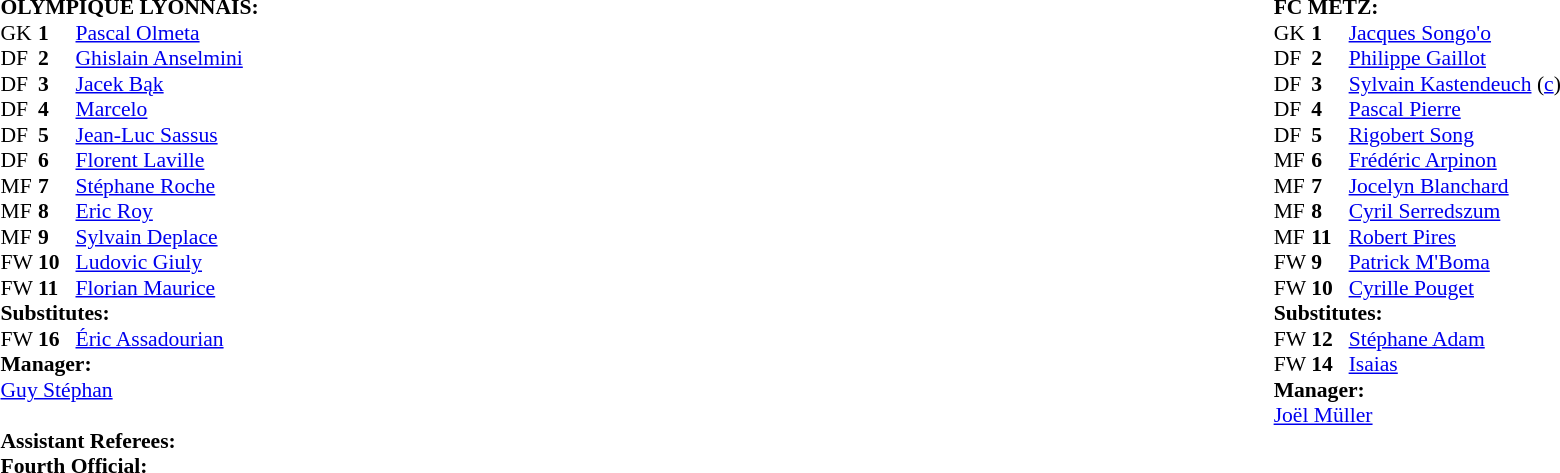<table width=100%>
<tr>
<td valign="top" width="50%"><br><table style=font-size:90% cellspacing=0 cellpadding=0>
<tr>
<td colspan=4><strong>OLYMPIQUE LYONNAIS:</strong></td>
</tr>
<tr>
<th width=25></th>
<th width=25></th>
</tr>
<tr>
<td>GK</td>
<td><strong>1</strong></td>
<td> <a href='#'>Pascal Olmeta</a></td>
</tr>
<tr>
<td>DF</td>
<td><strong>2</strong></td>
<td> <a href='#'>Ghislain Anselmini</a></td>
</tr>
<tr>
<td>DF</td>
<td><strong>3</strong></td>
<td> <a href='#'>Jacek Bąk</a></td>
</tr>
<tr>
<td>DF</td>
<td><strong>4</strong></td>
<td> <a href='#'>Marcelo</a></td>
</tr>
<tr>
<td>DF</td>
<td><strong>5</strong></td>
<td> <a href='#'>Jean-Luc Sassus</a></td>
</tr>
<tr>
<td>DF</td>
<td><strong>6</strong></td>
<td> <a href='#'>Florent Laville</a></td>
</tr>
<tr>
<td>MF</td>
<td><strong>7</strong></td>
<td> <a href='#'>Stéphane Roche</a></td>
</tr>
<tr>
<td>MF</td>
<td><strong>8</strong></td>
<td> <a href='#'>Eric Roy</a></td>
</tr>
<tr>
<td>MF</td>
<td><strong>9</strong></td>
<td> <a href='#'>Sylvain Deplace</a></td>
</tr>
<tr>
<td>FW</td>
<td><strong>10</strong></td>
<td> <a href='#'>Ludovic Giuly</a></td>
<td></td>
<td></td>
</tr>
<tr>
<td>FW</td>
<td><strong>11</strong></td>
<td> <a href='#'>Florian Maurice</a></td>
</tr>
<tr>
<td colspan=3><strong>Substitutes:</strong></td>
</tr>
<tr>
<td>FW</td>
<td><strong>16</strong></td>
<td> <a href='#'>Éric Assadourian</a></td>
<td></td>
<td></td>
</tr>
<tr>
<td colspan=3><strong>Manager:</strong></td>
</tr>
<tr>
<td colspan=4> <a href='#'>Guy Stéphan</a><br><br><strong>Assistant Referees:</strong><br>
<strong>Fourth Official:</strong><br></td>
</tr>
</table>
</td>
<td valign="top" width="50%"><br><table style="font-size: 90%" cellspacing="0" cellpadding="0" align=center>
<tr>
<td colspan="4"><strong>FC METZ:</strong></td>
</tr>
<tr>
<th width=25></th>
<th width=25></th>
</tr>
<tr>
<td>GK</td>
<td><strong>1</strong></td>
<td> <a href='#'>Jacques Songo'o</a></td>
</tr>
<tr>
<td>DF</td>
<td><strong>2</strong></td>
<td> <a href='#'>Philippe Gaillot</a></td>
</tr>
<tr>
<td>DF</td>
<td><strong>3</strong></td>
<td> <a href='#'>Sylvain Kastendeuch</a> (<a href='#'>c</a>)</td>
</tr>
<tr>
<td>DF</td>
<td><strong>4</strong></td>
<td> <a href='#'>Pascal Pierre</a></td>
</tr>
<tr>
<td>DF</td>
<td><strong>5</strong></td>
<td> <a href='#'>Rigobert Song</a></td>
</tr>
<tr>
<td>MF</td>
<td><strong>6</strong></td>
<td> <a href='#'>Frédéric Arpinon</a></td>
<td></td>
<td></td>
</tr>
<tr>
<td>MF</td>
<td><strong>7</strong></td>
<td> <a href='#'>Jocelyn Blanchard</a></td>
</tr>
<tr>
<td>MF</td>
<td><strong>8</strong></td>
<td> <a href='#'>Cyril Serredszum</a></td>
</tr>
<tr>
<td>MF</td>
<td><strong>11</strong></td>
<td> <a href='#'>Robert Pires</a></td>
</tr>
<tr>
<td>FW</td>
<td><strong>9</strong></td>
<td> <a href='#'>Patrick M'Boma</a></td>
<td></td>
<td></td>
</tr>
<tr>
<td>FW</td>
<td><strong>10</strong></td>
<td> <a href='#'>Cyrille Pouget</a></td>
</tr>
<tr>
<td colspan=3><strong>Substitutes:</strong></td>
</tr>
<tr>
<td>FW</td>
<td><strong>12</strong></td>
<td> <a href='#'>Stéphane Adam</a></td>
<td></td>
<td></td>
</tr>
<tr>
<td>FW</td>
<td><strong>14</strong></td>
<td> <a href='#'>Isaias</a></td>
<td></td>
<td></td>
</tr>
<tr>
<td colspan=3><strong>Manager:</strong></td>
</tr>
<tr>
<td colspan=4> <a href='#'>Joël Müller</a></td>
</tr>
</table>
</td>
</tr>
</table>
